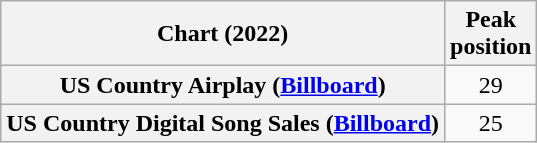<table class="wikitable sortable plainrowheaders" style="text-align:center">
<tr>
<th scope="col">Chart (2022)</th>
<th scope="col">Peak<br>position</th>
</tr>
<tr>
<th scope="row">US Country Airplay (<a href='#'>Billboard</a>)</th>
<td style="text-align:center;">29</td>
</tr>
<tr>
<th scope="row">US Country Digital Song Sales (<a href='#'>Billboard</a>)</th>
<td>25</td>
</tr>
</table>
